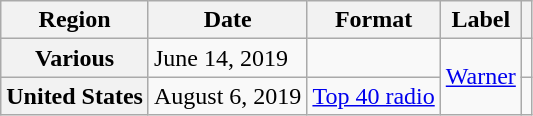<table class="wikitable plainrowheaders">
<tr>
<th scope="col">Region</th>
<th scope="col">Date</th>
<th scope="col">Format</th>
<th scope="col">Label</th>
<th scope="col"></th>
</tr>
<tr>
<th scope="row">Various</th>
<td>June 14, 2019</td>
<td></td>
<td rowspan="2"><a href='#'>Warner</a></td>
<td></td>
</tr>
<tr>
<th scope="row">United States</th>
<td>August 6, 2019</td>
<td><a href='#'>Top 40 radio</a></td>
<td></td>
</tr>
</table>
